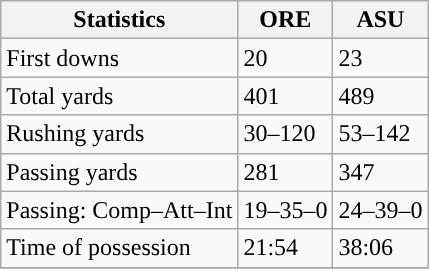<table class="wikitable" style="float: left;">
<tr>
<th>Statistics</th>
<th>ORE</th>
<th>ASU</th>
</tr>
<tr>
<td>First downs</td>
<td>20</td>
<td>23</td>
</tr>
<tr>
<td>Total yards</td>
<td>401</td>
<td>489</td>
</tr>
<tr>
<td>Rushing yards</td>
<td>30–120</td>
<td>53–142</td>
</tr>
<tr>
<td>Passing yards</td>
<td>281</td>
<td>347</td>
</tr>
<tr>
<td>Passing: Comp–Att–Int</td>
<td>19–35–0</td>
<td>24–39–0</td>
</tr>
<tr>
<td>Time of possession</td>
<td>21:54</td>
<td>38:06</td>
</tr>
<tr>
</tr>
</table>
